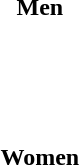<table>
<tr style="vertical-align:top;" style="background:#dfdfdf;">
<td colspan="4" style="text-align:center;"><strong>Men</strong></td>
</tr>
<tr style="vertical-align:top;">
<th scope=row style="text-align:left"></th>
<td></td>
<td></td>
<td></td>
</tr>
<tr style="vertical-align:top;">
<th scope=row style="text-align:left"></th>
<td><br></td>
<td><br></td>
<td></td>
</tr>
<tr style="vertical-align:top;">
<th scope=row style="text-align:left"></th>
<td><br></td>
<td><br></td>
<td><br></td>
</tr>
<tr style="vertical-align:top;">
<th scope=row style="text-align:left"></th>
<td></td>
<td></td>
<td></td>
</tr>
<tr style="vertical-align:top;">
<th scope=row style="text-align:left"></th>
<td><br></td>
<td><br></td>
<td><br></td>
</tr>
<tr style="vertical-align:top;">
<th scope=row style="text-align:left"></th>
<td></td>
<td></td>
<td></td>
</tr>
<tr style="vertical-align:top;" style="background:#dfdfdf;">
<td colspan="4" style="text-align:center;"><strong>Women</strong></td>
</tr>
<tr style="vertical-align:top;">
<th scope=row style="text-align:left"></th>
<td></td>
<td></td>
<td></td>
</tr>
<tr style="vertical-align:top;">
<th scope=row style="text-align:left"></th>
<td><br></td>
<td><br></td>
<td><br></td>
</tr>
<tr style="vertical-align:top;">
<th scope=row style="text-align:left"></th>
<td><br></td>
<td><br></td>
<td><br></td>
</tr>
<tr style="vertical-align:top;">
<th scope=row style="text-align:left"></th>
<td><br></td>
<td></td>
<td></td>
</tr>
<tr style="vertical-align:top;">
<th scope=row style="text-align:left"></th>
<td><br></td>
<td><br></td>
<td></td>
</tr>
<tr style="vertical-align:top;">
<th scope=row style="text-align:left"></th>
<td></td>
<td></td>
<td></td>
</tr>
</table>
